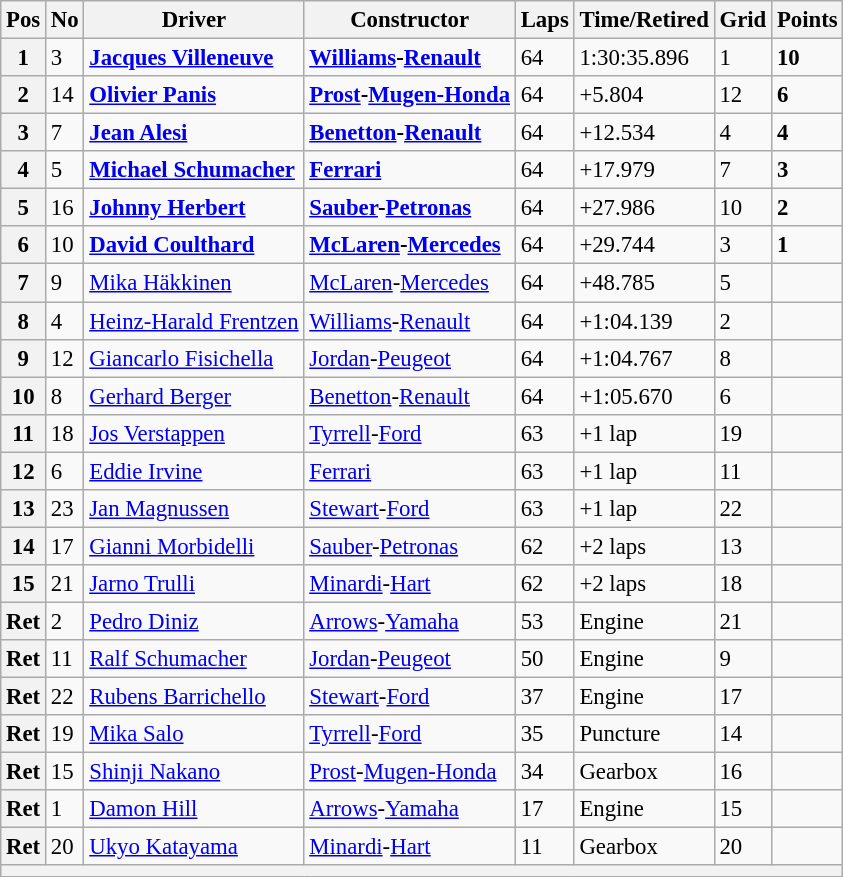<table class="wikitable" style="font-size: 95%;">
<tr>
<th>Pos</th>
<th>No</th>
<th>Driver</th>
<th>Constructor</th>
<th>Laps</th>
<th>Time/Retired</th>
<th>Grid</th>
<th>Points</th>
</tr>
<tr>
<th>1</th>
<td>3</td>
<td> <strong><a href='#'>Jacques Villeneuve</a></strong></td>
<td><strong><a href='#'>Williams</a>-<a href='#'>Renault</a></strong></td>
<td>64</td>
<td>1:30:35.896</td>
<td>1</td>
<td><strong>10</strong></td>
</tr>
<tr>
<th>2</th>
<td>14</td>
<td> <strong><a href='#'>Olivier Panis</a></strong></td>
<td><strong><a href='#'>Prost</a>-<a href='#'>Mugen-Honda</a></strong></td>
<td>64</td>
<td>+5.804</td>
<td>12</td>
<td><strong>6</strong></td>
</tr>
<tr>
<th>3</th>
<td>7</td>
<td> <strong><a href='#'>Jean Alesi</a></strong></td>
<td><strong><a href='#'>Benetton</a>-<a href='#'>Renault</a></strong></td>
<td>64</td>
<td>+12.534</td>
<td>4</td>
<td><strong>4</strong></td>
</tr>
<tr>
<th>4</th>
<td>5</td>
<td> <strong><a href='#'>Michael Schumacher</a></strong></td>
<td><strong><a href='#'>Ferrari</a></strong></td>
<td>64</td>
<td>+17.979</td>
<td>7</td>
<td><strong>3</strong></td>
</tr>
<tr>
<th>5</th>
<td>16</td>
<td> <strong><a href='#'>Johnny Herbert</a></strong></td>
<td><strong><a href='#'>Sauber</a>-<a href='#'>Petronas</a></strong></td>
<td>64</td>
<td>+27.986</td>
<td>10</td>
<td><strong>2</strong></td>
</tr>
<tr>
<th>6</th>
<td>10</td>
<td> <strong><a href='#'>David Coulthard</a></strong></td>
<td><strong><a href='#'>McLaren</a>-<a href='#'>Mercedes</a></strong></td>
<td>64</td>
<td>+29.744</td>
<td>3</td>
<td><strong>1</strong></td>
</tr>
<tr>
<th>7</th>
<td>9</td>
<td> <a href='#'>Mika Häkkinen</a></td>
<td><a href='#'>McLaren</a>-<a href='#'>Mercedes</a></td>
<td>64</td>
<td>+48.785</td>
<td>5</td>
<td> </td>
</tr>
<tr>
<th>8</th>
<td>4</td>
<td> <a href='#'>Heinz-Harald Frentzen</a></td>
<td><a href='#'>Williams</a>-<a href='#'>Renault</a></td>
<td>64</td>
<td>+1:04.139</td>
<td>2</td>
<td> </td>
</tr>
<tr>
<th>9</th>
<td>12</td>
<td> <a href='#'>Giancarlo Fisichella</a></td>
<td><a href='#'>Jordan</a>-<a href='#'>Peugeot</a></td>
<td>64</td>
<td>+1:04.767</td>
<td>8</td>
<td> </td>
</tr>
<tr>
<th>10</th>
<td>8</td>
<td> <a href='#'>Gerhard Berger</a></td>
<td><a href='#'>Benetton</a>-<a href='#'>Renault</a></td>
<td>64</td>
<td>+1:05.670</td>
<td>6</td>
<td> </td>
</tr>
<tr>
<th>11</th>
<td>18</td>
<td> <a href='#'>Jos Verstappen</a></td>
<td><a href='#'>Tyrrell</a>-<a href='#'>Ford</a></td>
<td>63</td>
<td>+1 lap</td>
<td>19</td>
<td> </td>
</tr>
<tr>
<th>12</th>
<td>6</td>
<td> <a href='#'>Eddie Irvine</a></td>
<td><a href='#'>Ferrari</a></td>
<td>63</td>
<td>+1 lap</td>
<td>11</td>
<td> </td>
</tr>
<tr>
<th>13</th>
<td>23</td>
<td> <a href='#'>Jan Magnussen</a></td>
<td><a href='#'>Stewart</a>-<a href='#'>Ford</a></td>
<td>63</td>
<td>+1 lap</td>
<td>22</td>
<td> </td>
</tr>
<tr>
<th>14</th>
<td>17</td>
<td> <a href='#'>Gianni Morbidelli</a></td>
<td><a href='#'>Sauber</a>-<a href='#'>Petronas</a></td>
<td>62</td>
<td>+2 laps</td>
<td>13</td>
<td> </td>
</tr>
<tr>
<th>15</th>
<td>21</td>
<td> <a href='#'>Jarno Trulli</a></td>
<td><a href='#'>Minardi</a>-<a href='#'>Hart</a></td>
<td>62</td>
<td>+2 laps</td>
<td>18</td>
<td> </td>
</tr>
<tr>
<th>Ret</th>
<td>2</td>
<td> <a href='#'>Pedro Diniz</a></td>
<td><a href='#'>Arrows</a>-<a href='#'>Yamaha</a></td>
<td>53</td>
<td>Engine</td>
<td>21</td>
<td> </td>
</tr>
<tr>
<th>Ret</th>
<td>11</td>
<td> <a href='#'>Ralf Schumacher</a></td>
<td><a href='#'>Jordan</a>-<a href='#'>Peugeot</a></td>
<td>50</td>
<td>Engine</td>
<td>9</td>
<td> </td>
</tr>
<tr>
<th>Ret</th>
<td>22</td>
<td> <a href='#'>Rubens Barrichello</a></td>
<td><a href='#'>Stewart</a>-<a href='#'>Ford</a></td>
<td>37</td>
<td>Engine</td>
<td>17</td>
<td> </td>
</tr>
<tr>
<th>Ret</th>
<td>19</td>
<td> <a href='#'>Mika Salo</a></td>
<td><a href='#'>Tyrrell</a>-<a href='#'>Ford</a></td>
<td>35</td>
<td>Puncture</td>
<td>14</td>
<td> </td>
</tr>
<tr>
<th>Ret</th>
<td>15</td>
<td> <a href='#'>Shinji Nakano</a></td>
<td><a href='#'>Prost</a>-<a href='#'>Mugen-Honda</a></td>
<td>34</td>
<td>Gearbox</td>
<td>16</td>
<td> </td>
</tr>
<tr>
<th>Ret</th>
<td>1</td>
<td> <a href='#'>Damon Hill</a></td>
<td><a href='#'>Arrows</a>-<a href='#'>Yamaha</a></td>
<td>17</td>
<td>Engine</td>
<td>15</td>
<td> </td>
</tr>
<tr>
<th>Ret</th>
<td>20</td>
<td> <a href='#'>Ukyo Katayama</a></td>
<td><a href='#'>Minardi</a>-<a href='#'>Hart</a></td>
<td>11</td>
<td>Gearbox</td>
<td>20</td>
<td> </td>
</tr>
<tr>
<th colspan="8"></th>
</tr>
</table>
